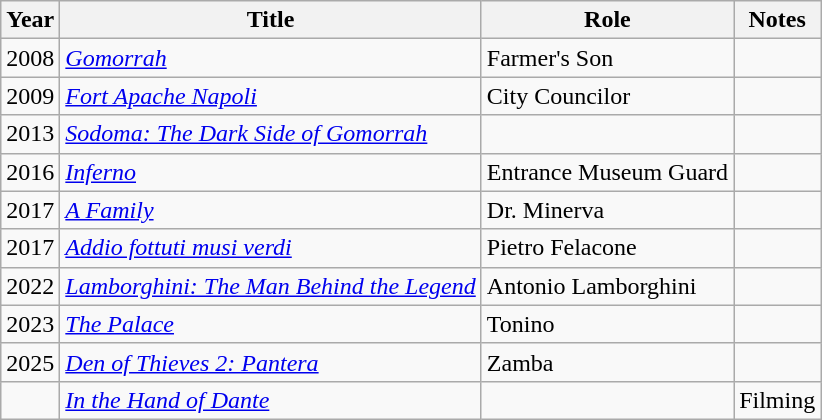<table class="wikitable sortable">
<tr>
<th>Year</th>
<th>Title</th>
<th>Role</th>
<th class="unsortable">Notes</th>
</tr>
<tr>
<td>2008</td>
<td><em><a href='#'>Gomorrah</a></em></td>
<td>Farmer's Son</td>
<td></td>
</tr>
<tr>
<td>2009</td>
<td><em><a href='#'>Fort Apache Napoli</a></em></td>
<td>City Councilor</td>
<td></td>
</tr>
<tr>
<td>2013</td>
<td><em><a href='#'>Sodoma: The Dark Side of Gomorrah</a></em></td>
<td></td>
<td></td>
</tr>
<tr>
<td>2016</td>
<td><em><a href='#'>Inferno</a></em></td>
<td>Entrance Museum Guard</td>
<td></td>
</tr>
<tr>
<td>2017</td>
<td><em><a href='#'>A Family</a></em></td>
<td>Dr. Minerva</td>
<td></td>
</tr>
<tr>
<td>2017</td>
<td><em><a href='#'>Addio fottuti musi verdi</a></em></td>
<td>Pietro Felacone</td>
<td></td>
</tr>
<tr>
<td>2022</td>
<td><em><a href='#'>Lamborghini: The Man Behind the Legend</a></em></td>
<td>Antonio Lamborghini</td>
<td></td>
</tr>
<tr>
<td>2023</td>
<td><em><a href='#'>The Palace</a></em></td>
<td>Tonino</td>
<td></td>
</tr>
<tr>
<td>2025</td>
<td><em><a href='#'>Den of Thieves 2: Pantera</a></em></td>
<td>Zamba</td>
<td></td>
</tr>
<tr>
<td></td>
<td><em><a href='#'>In the Hand of Dante</a></em></td>
<td></td>
<td>Filming</td>
</tr>
</table>
